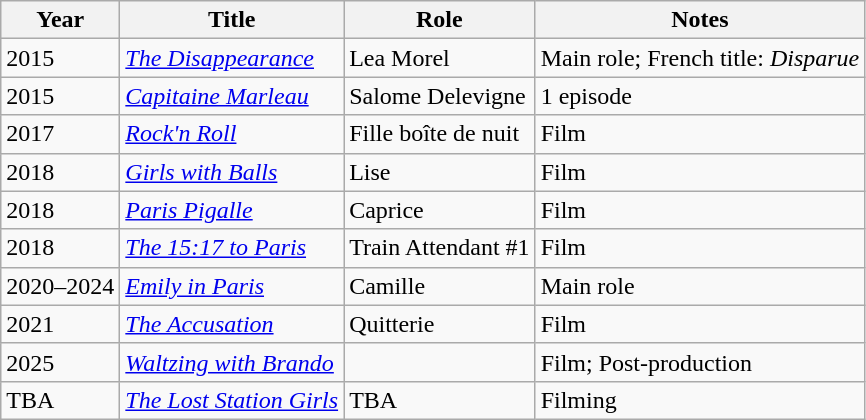<table class="wikitable sortable">
<tr>
<th>Year</th>
<th>Title</th>
<th>Role</th>
<th class="unsortable">Notes</th>
</tr>
<tr>
<td>2015</td>
<td><em><a href='#'>The Disappearance</a></em></td>
<td>Lea Morel</td>
<td>Main role; French title: <em>Disparue</em></td>
</tr>
<tr>
<td>2015</td>
<td><em><a href='#'>Capitaine Marleau</a></em></td>
<td>Salome Delevigne</td>
<td>1 episode</td>
</tr>
<tr>
<td>2017</td>
<td><em><a href='#'>Rock'n Roll</a></em></td>
<td>Fille boîte de nuit</td>
<td>Film</td>
</tr>
<tr>
<td>2018</td>
<td><em><a href='#'>Girls with Balls</a></em></td>
<td>Lise</td>
<td>Film</td>
</tr>
<tr>
<td>2018</td>
<td><em><a href='#'>Paris Pigalle</a></em></td>
<td>Caprice</td>
<td>Film</td>
</tr>
<tr>
<td>2018</td>
<td><em><a href='#'>The 15:17 to Paris</a></em></td>
<td>Train Attendant #1</td>
<td>Film</td>
</tr>
<tr>
<td>2020–2024</td>
<td><em><a href='#'>Emily in Paris</a></em></td>
<td>Camille</td>
<td>Main role</td>
</tr>
<tr>
<td>2021</td>
<td><em><a href='#'>The Accusation</a></em></td>
<td>Quitterie</td>
<td>Film</td>
</tr>
<tr>
<td>2025</td>
<td><em><a href='#'>Waltzing with Brando</a></em></td>
<td></td>
<td>Film; Post-production</td>
</tr>
<tr>
<td>TBA</td>
<td><em><a href='#'>The Lost Station Girls</a></td>
<td>TBA</td>
<td>Filming</td>
</tr>
</table>
